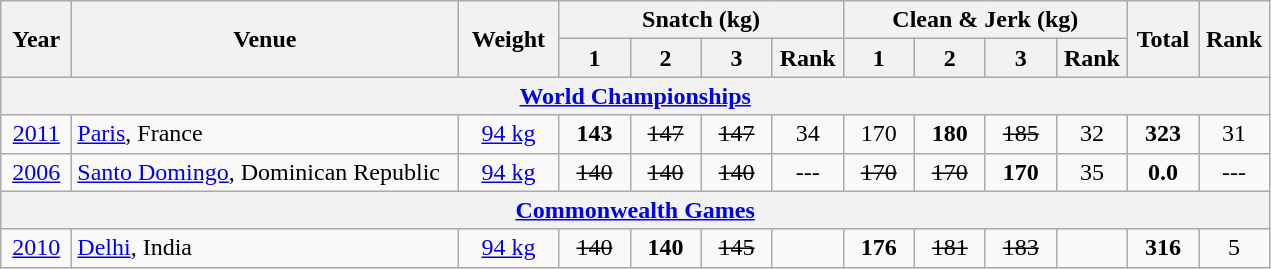<table class = "wikitable" style="text-align:center;">
<tr>
<th rowspan=2 width=40>Year</th>
<th rowspan=2 width=250>Venue</th>
<th rowspan=2 width=60>Weight</th>
<th colspan=4>Snatch (kg)</th>
<th colspan=4>Clean & Jerk (kg)</th>
<th rowspan=2 width=40>Total</th>
<th rowspan=2 width=40>Rank</th>
</tr>
<tr>
<th width=40>1</th>
<th width=40>2</th>
<th width=40>3</th>
<th width=40>Rank</th>
<th width=40>1</th>
<th width=40>2</th>
<th width=40>3</th>
<th width=40>Rank</th>
</tr>
<tr>
<th colspan=13><a href='#'>World Championships</a></th>
</tr>
<tr>
<td><a href='#'>2011</a></td>
<td align=left> <a href='#'>Paris</a>, France</td>
<td><a href='#'>94 kg</a></td>
<td><strong>143</strong></td>
<td><s>147</s></td>
<td><s>147</s></td>
<td>34</td>
<td>170</td>
<td><strong>180</strong></td>
<td><s>185</s></td>
<td>32</td>
<td><strong>323</strong></td>
<td>31</td>
</tr>
<tr>
<td><a href='#'>2006</a></td>
<td align=left> <a href='#'>Santo Domingo</a>, Dominican Republic</td>
<td><a href='#'>94 kg</a></td>
<td><s>140</s></td>
<td><s>140</s></td>
<td><s>140</s></td>
<td>---</td>
<td><s>170</s></td>
<td><s>170</s></td>
<td><strong>170</strong></td>
<td>35</td>
<td><strong>0.0</strong></td>
<td>---</td>
</tr>
<tr>
<th colspan=13><a href='#'>Commonwealth Games</a></th>
</tr>
<tr>
<td><a href='#'>2010</a></td>
<td align=left> <a href='#'>Delhi</a>, India</td>
<td><a href='#'>94 kg</a></td>
<td><s>140</s></td>
<td><strong>140</strong></td>
<td><s>145</s></td>
<td></td>
<td><strong>176</strong></td>
<td><s>181</s></td>
<td><s>183</s></td>
<td></td>
<td><strong>316</strong></td>
<td>5</td>
</tr>
</table>
